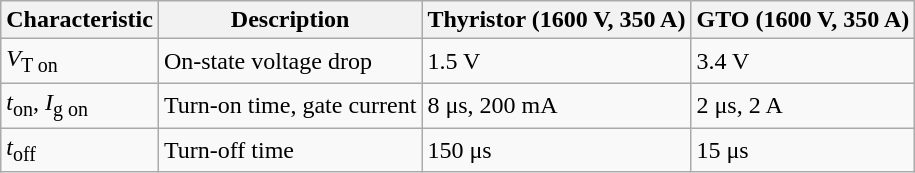<table class="wikitable">
<tr>
<th>Characteristic</th>
<th>Description</th>
<th>Thyristor (1600 V, 350 A)</th>
<th>GTO (1600 V, 350 A)</th>
</tr>
<tr>
<td><em>V</em><sub>T on</sub></td>
<td>On-state voltage drop</td>
<td>1.5 V</td>
<td>3.4 V</td>
</tr>
<tr>
<td><em>t</em><sub>on</sub>, <em>I</em><sub>g on</sub></td>
<td>Turn-on time, gate current</td>
<td>8 μs, 200 mA</td>
<td>2 μs, 2 A</td>
</tr>
<tr>
<td><em>t</em><sub>off</sub></td>
<td>Turn-off time</td>
<td>150 μs</td>
<td>15 μs</td>
</tr>
</table>
